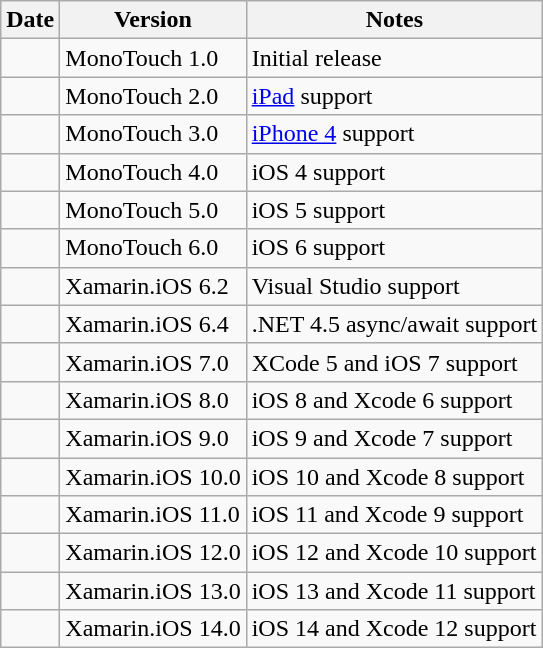<table class="wikitable sortable defaultright">
<tr>
<th>Date</th>
<th>Version</th>
<th>Notes</th>
</tr>
<tr>
<td></td>
<td>MonoTouch 1.0</td>
<td>Initial release</td>
</tr>
<tr>
<td></td>
<td>MonoTouch 2.0</td>
<td><a href='#'>iPad</a> support</td>
</tr>
<tr>
<td></td>
<td>MonoTouch 3.0</td>
<td><a href='#'>iPhone 4</a> support</td>
</tr>
<tr>
<td></td>
<td>MonoTouch 4.0</td>
<td>iOS 4 support</td>
</tr>
<tr>
<td></td>
<td>MonoTouch 5.0</td>
<td>iOS 5 support</td>
</tr>
<tr>
<td></td>
<td>MonoTouch 6.0</td>
<td>iOS 6 support</td>
</tr>
<tr>
<td></td>
<td>Xamarin.iOS 6.2</td>
<td>Visual Studio support</td>
</tr>
<tr>
<td></td>
<td>Xamarin.iOS 6.4</td>
<td>.NET 4.5 async/await support</td>
</tr>
<tr>
<td></td>
<td>Xamarin.iOS 7.0</td>
<td>XCode 5 and iOS 7 support</td>
</tr>
<tr>
<td></td>
<td>Xamarin.iOS 8.0</td>
<td>iOS 8 and Xcode 6 support</td>
</tr>
<tr>
<td></td>
<td>Xamarin.iOS 9.0</td>
<td>iOS 9 and Xcode 7 support</td>
</tr>
<tr>
<td></td>
<td>Xamarin.iOS 10.0</td>
<td>iOS 10 and Xcode 8 support</td>
</tr>
<tr>
<td></td>
<td>Xamarin.iOS 11.0</td>
<td>iOS 11 and Xcode 9 support</td>
</tr>
<tr>
<td></td>
<td>Xamarin.iOS 12.0</td>
<td>iOS 12 and Xcode 10 support</td>
</tr>
<tr>
<td></td>
<td>Xamarin.iOS 13.0</td>
<td>iOS 13 and Xcode 11 support</td>
</tr>
<tr>
<td></td>
<td>Xamarin.iOS 14.0</td>
<td>iOS 14 and Xcode 12 support</td>
</tr>
</table>
